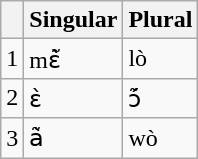<table class="wikitable">
<tr>
<th></th>
<th>Singular</th>
<th>Plural</th>
</tr>
<tr>
<td>1</td>
<td>mɛ̃̀</td>
<td>lò</td>
</tr>
<tr>
<td>2</td>
<td>ɛ̀</td>
<td>ɔ̃́</td>
</tr>
<tr>
<td>3</td>
<td>ã̀</td>
<td>wò</td>
</tr>
</table>
